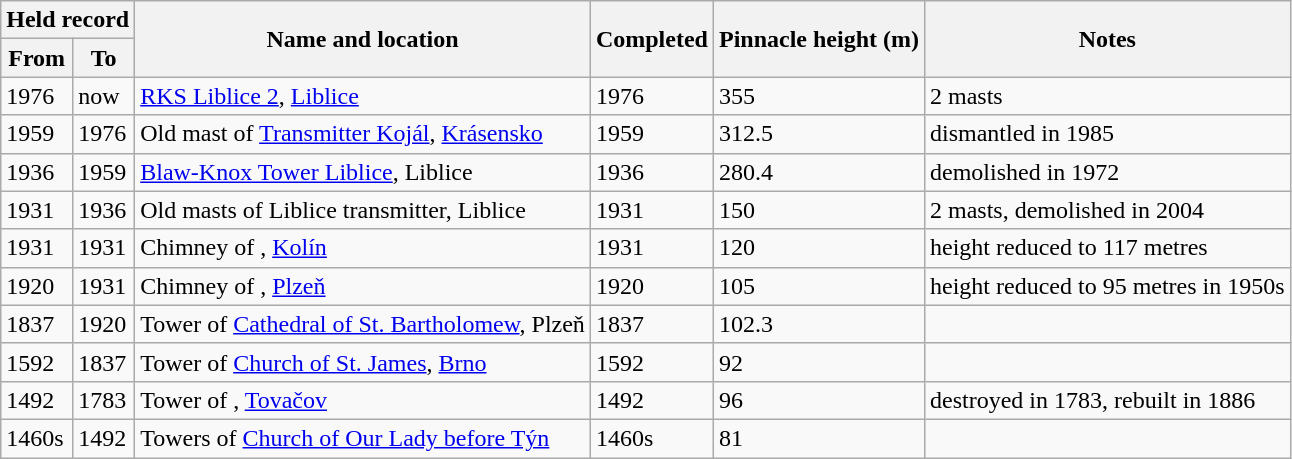<table class="sortable wikitable">
<tr>
<th colspan="2">Held record</th>
<th rowspan="2">Name and location</th>
<th rowspan="2">Completed</th>
<th rowspan="2">Pinnacle height (m)</th>
<th rowspan="2">Notes</th>
</tr>
<tr>
<th>From</th>
<th>To</th>
</tr>
<tr>
<td>1976</td>
<td>now</td>
<td><a href='#'>RKS Liblice 2</a>, <a href='#'>Liblice</a></td>
<td>1976</td>
<td>355</td>
<td>2 masts</td>
</tr>
<tr>
<td>1959</td>
<td>1976</td>
<td>Old mast of <a href='#'>Transmitter Kojál</a>, <a href='#'>Krásensko</a></td>
<td>1959</td>
<td>312.5</td>
<td>dismantled in 1985</td>
</tr>
<tr>
<td>1936</td>
<td>1959</td>
<td><a href='#'>Blaw-Knox Tower Liblice</a>, Liblice</td>
<td>1936</td>
<td>280.4</td>
<td>demolished in 1972</td>
</tr>
<tr>
<td>1931</td>
<td>1936</td>
<td>Old masts of Liblice transmitter, Liblice</td>
<td>1931</td>
<td>150</td>
<td>2 masts, demolished in 2004</td>
</tr>
<tr>
<td>1931</td>
<td>1931</td>
<td>Chimney of , <a href='#'>Kolín</a></td>
<td>1931</td>
<td>120</td>
<td>height reduced to 117 metres</td>
</tr>
<tr>
<td>1920</td>
<td>1931</td>
<td>Chimney of , <a href='#'>Plzeň</a></td>
<td>1920</td>
<td>105</td>
<td>height reduced to 95 metres in 1950s</td>
</tr>
<tr>
<td>1837</td>
<td>1920</td>
<td>Tower of <a href='#'>Cathedral of St. Bartholomew</a>, Plzeň</td>
<td>1837</td>
<td>102.3</td>
<td></td>
</tr>
<tr>
<td>1592</td>
<td>1837</td>
<td>Tower of <a href='#'>Church of St. James</a>, <a href='#'>Brno</a></td>
<td>1592</td>
<td>92</td>
<td></td>
</tr>
<tr>
<td>1492</td>
<td>1783</td>
<td>Tower of , <a href='#'>Tovačov</a></td>
<td>1492</td>
<td>96</td>
<td>destroyed in 1783, rebuilt in 1886</td>
</tr>
<tr>
<td>1460s</td>
<td>1492</td>
<td>Towers of <a href='#'>Church of Our Lady before Týn</a></td>
<td>1460s</td>
<td>81</td>
<td></td>
</tr>
</table>
